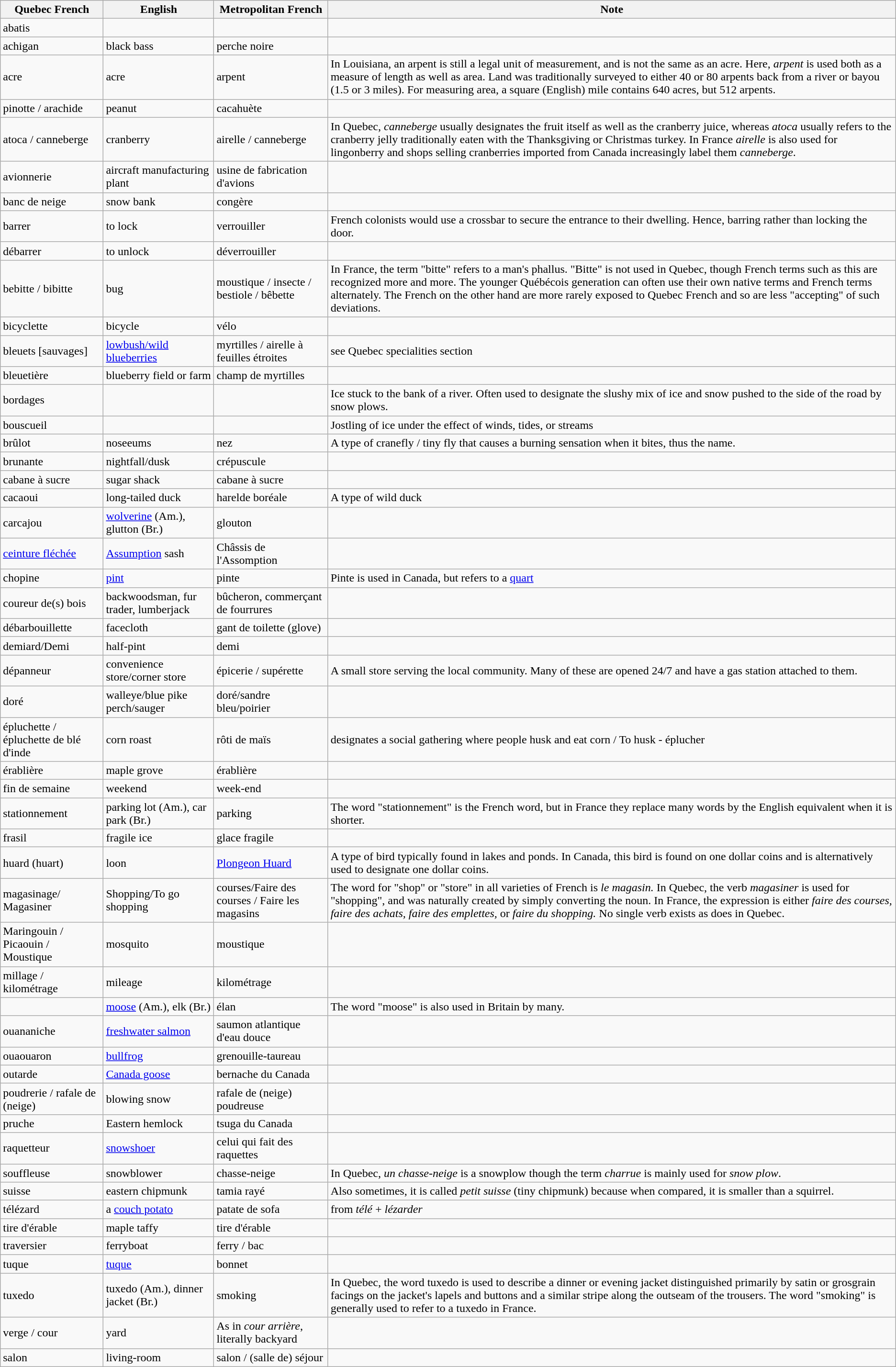<table class="wikitable">
<tr>
<th>Quebec French</th>
<th>English</th>
<th>Metropolitan French</th>
<th>Note</th>
</tr>
<tr>
<td>abatis</td>
<td></td>
<td></td>
<td></td>
</tr>
<tr>
<td>achigan</td>
<td>black bass</td>
<td>perche noire</td>
<td></td>
</tr>
<tr>
<td>acre</td>
<td>acre</td>
<td>arpent</td>
<td>In Louisiana, an arpent is still a legal unit of measurement, and is not the same as an acre.  Here, <em>arpent</em> is used both as a measure of length as well as area.  Land was traditionally surveyed to either 40 or 80 arpents back from a river or bayou (1.5 or 3 miles).  For measuring area, a square (English) mile contains 640 acres, but 512 arpents.</td>
</tr>
<tr>
<td>pinotte / arachide</td>
<td>peanut</td>
<td>cacahuète</td>
<td></td>
</tr>
<tr>
<td>atoca / canneberge</td>
<td>cranberry</td>
<td>airelle / canneberge</td>
<td>In Quebec, <em>canneberge</em> usually designates the fruit itself as well as the cranberry juice, whereas <em>atoca</em> usually refers to the cranberry jelly traditionally eaten with the Thanksgiving or Christmas turkey. In France <em>airelle</em> is also used for lingonberry and shops selling cranberries imported from Canada increasingly label them <em>canneberge</em>.</td>
</tr>
<tr>
<td>avionnerie</td>
<td>aircraft manufacturing plant</td>
<td>usine de fabrication d'avions</td>
<td></td>
</tr>
<tr>
<td>banc de neige</td>
<td>snow bank</td>
<td>congère</td>
<td></td>
</tr>
<tr>
<td>barrer</td>
<td>to lock</td>
<td>verrouiller</td>
<td>French colonists would use a crossbar to secure the entrance to their dwelling. Hence, barring rather than locking the door.</td>
</tr>
<tr>
<td>débarrer</td>
<td>to unlock</td>
<td>déverrouiller</td>
<td></td>
</tr>
<tr>
<td>bebitte / bibitte</td>
<td>bug</td>
<td>moustique / insecte / bestiole / bêbette</td>
<td>In France, the term "bitte" refers to a man's phallus. "Bitte" is not used in Quebec, though French terms such as this are recognized more and more. The younger Québécois generation can often use their own native terms and French terms alternately. The French on the other hand are more rarely exposed to Quebec French and so are less "accepting" of such deviations.</td>
</tr>
<tr>
<td>bicyclette</td>
<td>bicycle</td>
<td>vélo</td>
<td></td>
</tr>
<tr>
<td>bleuets [sauvages]</td>
<td><a href='#'>lowbush/wild blueberries</a></td>
<td>myrtilles / airelle à feuilles étroites</td>
<td>see Quebec specialities section</td>
</tr>
<tr>
<td>bleuetière</td>
<td>blueberry field or farm</td>
<td>champ de myrtilles</td>
<td></td>
</tr>
<tr>
<td>bordages</td>
<td></td>
<td></td>
<td>Ice stuck to the bank of a river. Often used to designate the slushy mix of ice and snow pushed to the side of the road by snow plows.</td>
</tr>
<tr>
<td>bouscueil</td>
<td></td>
<td></td>
<td>Jostling of ice under the effect of winds, tides, or streams</td>
</tr>
<tr>
<td>brûlot</td>
<td>noseeums</td>
<td>nez</td>
<td>A type of cranefly / tiny fly that causes a burning sensation when it bites, thus the name.</td>
</tr>
<tr>
<td>brunante</td>
<td>nightfall/dusk</td>
<td>crépuscule</td>
<td></td>
</tr>
<tr>
<td>cabane à sucre</td>
<td>sugar shack</td>
<td>cabane à sucre</td>
<td></td>
</tr>
<tr>
<td>cacaoui</td>
<td>long-tailed duck</td>
<td>harelde boréale</td>
<td>A type of wild duck</td>
</tr>
<tr>
<td>carcajou</td>
<td><a href='#'>wolverine</a> (Am.), glutton (Br.)</td>
<td>glouton</td>
<td></td>
</tr>
<tr>
<td><a href='#'>ceinture fléchée</a></td>
<td><a href='#'>Assumption</a> sash</td>
<td>Châssis de l'Assomption</td>
<td></td>
</tr>
<tr>
<td>chopine</td>
<td><a href='#'>pint</a></td>
<td>pinte</td>
<td>Pinte is used in Canada, but refers to a <a href='#'>quart</a></td>
</tr>
<tr>
<td>coureur de(s) bois</td>
<td>backwoodsman, fur trader, lumberjack</td>
<td>bûcheron, commerçant de fourrures</td>
<td></td>
</tr>
<tr>
<td>débarbouillette</td>
<td>facecloth</td>
<td>gant de toilette (glove)</td>
<td></td>
</tr>
<tr>
<td>demiard/Demi</td>
<td>half-pint</td>
<td>demi</td>
<td></td>
</tr>
<tr>
<td>dépanneur</td>
<td>convenience store/corner store</td>
<td>épicerie / supérette</td>
<td>A small store serving the local community. Many of these are opened 24/7 and have a gas station attached to them.</td>
</tr>
<tr>
<td>doré</td>
<td>walleye/blue pike perch/sauger</td>
<td>doré/sandre bleu/poirier</td>
<td></td>
</tr>
<tr>
<td>épluchette / épluchette de blé d'inde</td>
<td>corn roast</td>
<td>rôti de maïs</td>
<td>designates a social gathering where people husk and eat corn / To husk - éplucher</td>
</tr>
<tr>
<td>érablière</td>
<td>maple grove</td>
<td>érablière</td>
<td></td>
</tr>
<tr>
<td>fin de semaine</td>
<td>weekend</td>
<td>week-end</td>
<td></td>
</tr>
<tr>
<td>stationnement</td>
<td>parking lot (Am.), car park (Br.)</td>
<td>parking</td>
<td>The word "stationnement" is the French word, but in France they replace many words by the English equivalent when it is shorter.</td>
</tr>
<tr>
<td>frasil</td>
<td>fragile ice</td>
<td>glace fragile</td>
<td></td>
</tr>
<tr>
<td>huard (huart)</td>
<td>loon</td>
<td><a href='#'>Plongeon Huard</a></td>
<td>A type of bird typically found in lakes and ponds. In Canada, this bird is found on one dollar coins and is alternatively used to designate one dollar coins.</td>
</tr>
<tr>
<td>magasinage/ Magasiner</td>
<td>Shopping/To go shopping</td>
<td>courses/Faire des courses / Faire les magasins</td>
<td>The word for "shop" or "store" in all varieties of French is <em>le magasin.</em> In Quebec, the verb <em>magasiner</em> is used for "shopping", and was naturally created by simply converting the noun. In France, the expression is either <em>faire des courses, faire des achats, faire des emplettes,</em> or <em>faire du shopping.</em> No single verb exists as does in Quebec.</td>
</tr>
<tr>
<td>Maringouin / Picaouin / Moustique</td>
<td>mosquito</td>
<td>moustique</td>
<td></td>
</tr>
<tr>
<td>millage / kilométrage</td>
<td>mileage</td>
<td>kilométrage</td>
<td></td>
</tr>
<tr>
<td></td>
<td><a href='#'>moose</a> (Am.), elk (Br.)</td>
<td>élan</td>
<td>The word "moose" is also used in Britain by many.</td>
</tr>
<tr>
<td>ouananiche</td>
<td><a href='#'>freshwater salmon</a></td>
<td>saumon atlantique d'eau douce</td>
<td></td>
</tr>
<tr>
<td>ouaouaron</td>
<td><a href='#'>bullfrog</a></td>
<td>grenouille-taureau</td>
<td></td>
</tr>
<tr>
<td>outarde</td>
<td><a href='#'>Canada goose</a></td>
<td>bernache du Canada</td>
<td></td>
</tr>
<tr>
<td>poudrerie / rafale de (neige)</td>
<td>blowing snow</td>
<td>rafale de (neige) poudreuse</td>
<td></td>
</tr>
<tr>
<td>pruche</td>
<td>Eastern hemlock</td>
<td>tsuga du Canada</td>
<td></td>
</tr>
<tr>
<td>raquetteur</td>
<td><a href='#'>snowshoer</a></td>
<td>celui qui fait des raquettes</td>
<td></td>
</tr>
<tr>
<td>souffleuse</td>
<td>snowblower</td>
<td>chasse-neige</td>
<td>In Quebec, <em>un chasse-neige</em> is a snowplow though the term <em>charrue</em> is mainly used for <em>snow plow</em>.</td>
</tr>
<tr>
<td>suisse</td>
<td>eastern chipmunk</td>
<td>tamia rayé</td>
<td>Also sometimes, it is called <em>petit suisse</em> (tiny chipmunk) because when compared, it is smaller than a squirrel.</td>
</tr>
<tr>
<td>télézard</td>
<td>a <a href='#'>couch potato</a></td>
<td>patate de sofa</td>
<td>from <em>télé</em> + <em>lézarder</em></td>
</tr>
<tr>
<td>tire d'érable</td>
<td>maple taffy</td>
<td>tire d'érable</td>
<td></td>
</tr>
<tr>
<td>traversier</td>
<td>ferryboat</td>
<td>ferry / bac</td>
<td></td>
</tr>
<tr>
<td>tuque</td>
<td><a href='#'>tuque</a></td>
<td>bonnet</td>
<td></td>
</tr>
<tr>
<td>tuxedo</td>
<td>tuxedo (Am.), dinner jacket (Br.)</td>
<td>smoking</td>
<td>In Quebec, the word tuxedo is used to describe a dinner or evening jacket distinguished primarily by satin or grosgrain facings on the jacket's lapels and buttons and a similar stripe along the outseam of the trousers. The word "smoking" is generally used to refer to a tuxedo in France.</td>
</tr>
<tr>
<td>verge / cour</td>
<td>yard</td>
<td>As in <em>cour arrière</em>, literally backyard</td>
<td></td>
</tr>
<tr>
<td>salon</td>
<td>living-room</td>
<td>salon / (salle de) séjour</td>
<td></td>
</tr>
</table>
